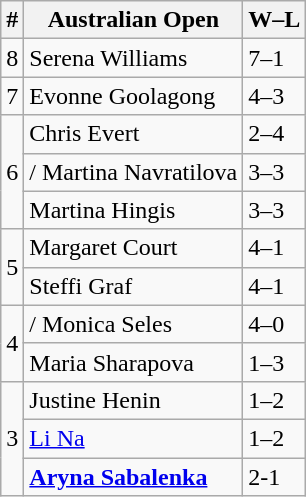<table class=wikitable>
<tr>
<th>#</th>
<th>Australian Open</th>
<th>W–L</th>
</tr>
<tr>
<td>8</td>
<td> Serena Williams</td>
<td>7–1</td>
</tr>
<tr>
<td>7</td>
<td> Evonne Goolagong</td>
<td>4–3</td>
</tr>
<tr>
<td rowspan=3>6</td>
<td> Chris Evert</td>
<td>2–4</td>
</tr>
<tr>
<td>/ Martina Navratilova</td>
<td>3–3</td>
</tr>
<tr>
<td> Martina Hingis</td>
<td>3–3</td>
</tr>
<tr>
<td rowspan=2>5</td>
<td> Margaret Court</td>
<td>4–1</td>
</tr>
<tr>
<td> Steffi Graf</td>
<td>4–1</td>
</tr>
<tr>
<td rowspan=2>4</td>
<td>/ Monica Seles</td>
<td>4–0</td>
</tr>
<tr>
<td> Maria Sharapova</td>
<td>1–3</td>
</tr>
<tr>
<td rowspan=3>3</td>
<td> Justine Henin</td>
<td>1–2</td>
</tr>
<tr>
<td> <a href='#'>Li Na</a></td>
<td>1–2</td>
</tr>
<tr>
<td><strong><a href='#'>Aryna Sabalenka</a></strong></td>
<td>2-1</td>
</tr>
</table>
